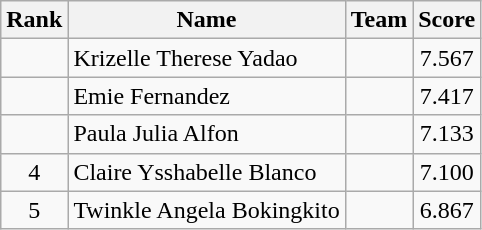<table class="wikitable" style="text-align:center">
<tr>
<th>Rank</th>
<th>Name</th>
<th>Team</th>
<th>Score</th>
</tr>
<tr>
<td></td>
<td align="left">Krizelle Therese Yadao</td>
<td align="left"></td>
<td>7.567</td>
</tr>
<tr>
<td></td>
<td align="left">Emie Fernandez</td>
<td align="left"></td>
<td>7.417</td>
</tr>
<tr>
<td></td>
<td align="left">Paula Julia Alfon</td>
<td align="left"></td>
<td>7.133</td>
</tr>
<tr>
<td>4</td>
<td align="left">Claire Ysshabelle Blanco</td>
<td align="left"></td>
<td>7.100</td>
</tr>
<tr>
<td>5</td>
<td align="left">Twinkle Angela Bokingkito</td>
<td align="left"></td>
<td>6.867</td>
</tr>
</table>
